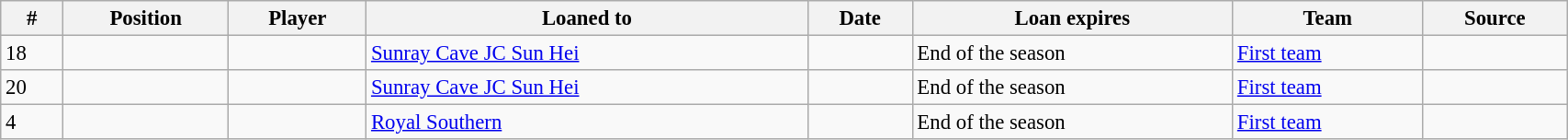<table class="wikitable sortable" style="width:90%; text-align:center; font-size:95%; text-align:left;">
<tr>
<th><strong>#</strong></th>
<th><strong>Position </strong></th>
<th><strong>Player </strong></th>
<th><strong>Loaned to</strong></th>
<th><strong>Date</strong></th>
<th><strong>Loan expires </strong></th>
<th><strong>Team</strong></th>
<th><strong>Source</strong></th>
</tr>
<tr>
<td>18</td>
<td></td>
<td></td>
<td> <a href='#'>Sunray Cave JC Sun Hei</a></td>
<td></td>
<td>End of the season</td>
<td><a href='#'>First team</a></td>
<td></td>
</tr>
<tr>
<td>20</td>
<td></td>
<td></td>
<td> <a href='#'>Sunray Cave JC Sun Hei</a></td>
<td></td>
<td>End of the season</td>
<td><a href='#'>First team</a></td>
<td></td>
</tr>
<tr>
<td>4</td>
<td></td>
<td></td>
<td> <a href='#'>Royal Southern</a></td>
<td></td>
<td>End of the season</td>
<td><a href='#'>First team</a></td>
<td></td>
</tr>
</table>
